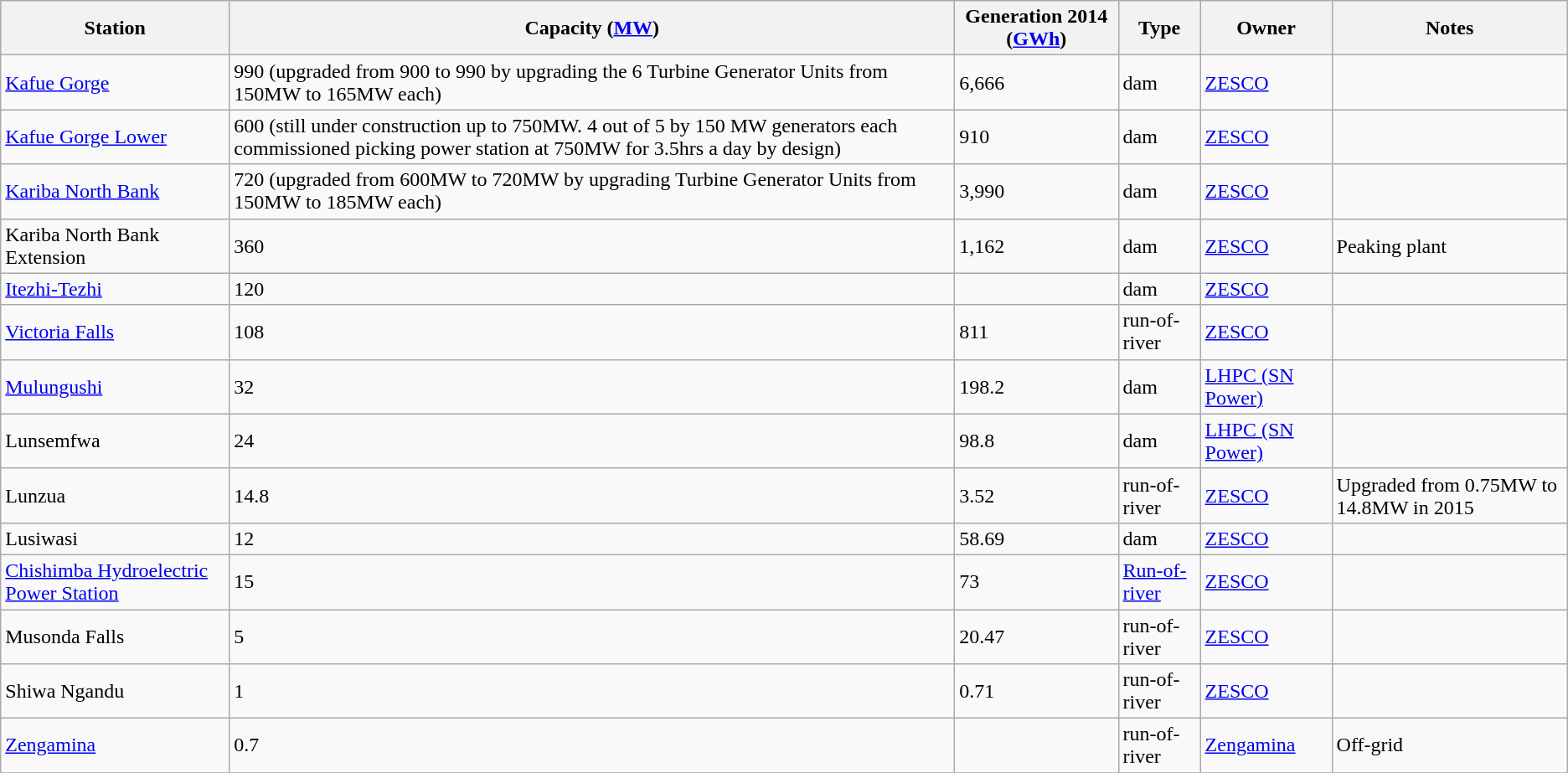<table class="wikitable sortable">
<tr>
<th>Station</th>
<th>Capacity (<a href='#'>MW</a>)</th>
<th>Generation 2014 (<a href='#'>GWh</a>)</th>
<th>Type</th>
<th>Owner</th>
<th>Notes</th>
</tr>
<tr>
<td><a href='#'>Kafue Gorge</a></td>
<td>990 (upgraded from 900 to 990 by upgrading the 6 Turbine Generator Units from 150MW to 165MW each)</td>
<td>6,666</td>
<td>dam</td>
<td><a href='#'>ZESCO</a></td>
<td></td>
</tr>
<tr>
<td><a href='#'>Kafue Gorge Lower</a></td>
<td>600 (still under construction up to 750MW. 4 out of 5 by 150 MW generators each commissioned picking power station at 750MW for 3.5hrs a day by design)</td>
<td>910</td>
<td>dam</td>
<td><a href='#'>ZESCO</a></td>
<td></td>
</tr>
<tr>
<td><a href='#'>Kariba North Bank</a></td>
<td>720 (upgraded from 600MW to 720MW by upgrading Turbine Generator Units from 150MW to 185MW each)</td>
<td>3,990</td>
<td>dam</td>
<td><a href='#'>ZESCO</a></td>
<td></td>
</tr>
<tr>
<td>Kariba North Bank Extension</td>
<td>360</td>
<td>1,162</td>
<td>dam</td>
<td><a href='#'>ZESCO</a></td>
<td>Peaking plant</td>
</tr>
<tr>
<td><a href='#'>Itezhi-Tezhi</a></td>
<td>120</td>
<td></td>
<td>dam</td>
<td><a href='#'>ZESCO</a></td>
<td></td>
</tr>
<tr>
<td><a href='#'>Victoria Falls</a></td>
<td>108</td>
<td>811</td>
<td>run-of-river</td>
<td><a href='#'>ZESCO</a></td>
<td></td>
</tr>
<tr>
<td><a href='#'>Mulungushi</a></td>
<td>32</td>
<td>198.2</td>
<td>dam</td>
<td><a href='#'>LHPC (SN Power)</a></td>
<td></td>
</tr>
<tr>
<td>Lunsemfwa</td>
<td>24</td>
<td>98.8</td>
<td>dam</td>
<td><a href='#'>LHPC (SN Power)</a></td>
<td></td>
</tr>
<tr>
<td>Lunzua</td>
<td>14.8</td>
<td>3.52</td>
<td>run-of-river</td>
<td><a href='#'>ZESCO</a></td>
<td>Upgraded from 0.75MW to 14.8MW in 2015</td>
</tr>
<tr>
<td>Lusiwasi</td>
<td>12</td>
<td>58.69</td>
<td>dam</td>
<td><a href='#'>ZESCO</a></td>
<td></td>
</tr>
<tr>
<td><a href='#'>Chishimba Hydroelectric Power Station</a></td>
<td>15</td>
<td>73</td>
<td><a href='#'>Run-of-river</a></td>
<td><a href='#'>ZESCO</a></td>
<td></td>
</tr>
<tr>
<td>Musonda Falls</td>
<td>5</td>
<td>20.47</td>
<td>run-of-river</td>
<td><a href='#'>ZESCO</a></td>
<td></td>
</tr>
<tr>
<td>Shiwa Ngandu</td>
<td>1</td>
<td>0.71</td>
<td>run-of-river</td>
<td><a href='#'>ZESCO</a></td>
<td></td>
</tr>
<tr>
<td><a href='#'>Zengamina</a></td>
<td>0.7</td>
<td></td>
<td>run-of-river</td>
<td><a href='#'>Zengamina</a></td>
<td>Off-grid</td>
</tr>
<tr>
</tr>
</table>
